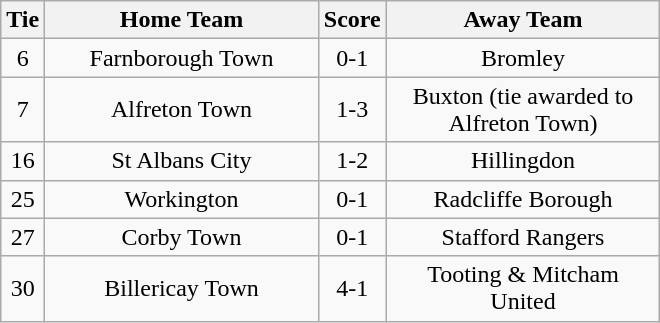<table class="wikitable" style="text-align:center;">
<tr>
<th width=20>Tie</th>
<th width=175>Home Team</th>
<th width=20>Score</th>
<th width=175>Away Team</th>
</tr>
<tr>
<td>6</td>
<td>Farnborough Town</td>
<td>0-1</td>
<td>Bromley</td>
</tr>
<tr>
<td>7</td>
<td>Alfreton Town</td>
<td>1-3</td>
<td>Buxton (tie awarded to Alfreton Town)</td>
</tr>
<tr>
<td>16</td>
<td>St Albans City</td>
<td>1-2</td>
<td>Hillingdon</td>
</tr>
<tr>
<td>25</td>
<td>Workington</td>
<td>0-1</td>
<td>Radcliffe Borough</td>
</tr>
<tr>
<td>27</td>
<td>Corby Town</td>
<td>0-1</td>
<td>Stafford Rangers</td>
</tr>
<tr>
<td>30</td>
<td>Billericay Town</td>
<td>4-1</td>
<td>Tooting & Mitcham United</td>
</tr>
</table>
